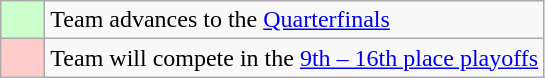<table class="wikitable">
<tr>
<td style="background: #ccffcc; width:22px;"></td>
<td>Team advances to the <a href='#'>Quarterfinals</a></td>
</tr>
<tr>
<td style="background: #ffcccc;"></td>
<td>Team will compete in the <a href='#'>9th – 16th place playoffs</a></td>
</tr>
</table>
